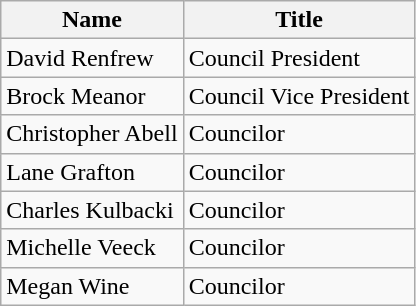<table class="wikitable">
<tr>
<th>Name</th>
<th>Title</th>
</tr>
<tr>
<td>David Renfrew</td>
<td>Council President</td>
</tr>
<tr>
<td>Brock Meanor</td>
<td>Council Vice President</td>
</tr>
<tr>
<td>Christopher Abell</td>
<td>Councilor</td>
</tr>
<tr>
<td>Lane Grafton</td>
<td>Councilor</td>
</tr>
<tr>
<td>Charles Kulbacki</td>
<td>Councilor</td>
</tr>
<tr>
<td>Michelle Veeck</td>
<td>Councilor</td>
</tr>
<tr>
<td>Megan Wine</td>
<td>Councilor</td>
</tr>
</table>
